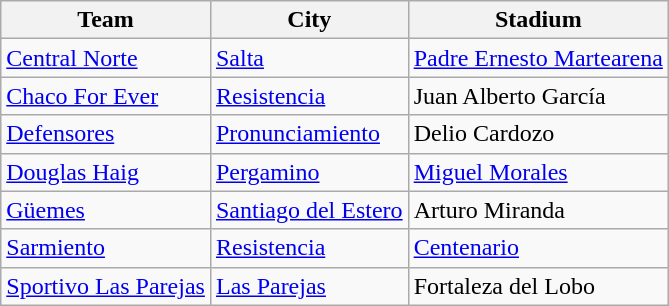<table class="wikitable sortable">
<tr>
<th>Team</th>
<th>City</th>
<th>Stadium</th>
</tr>
<tr>
<td> <a href='#'>Central Norte</a></td>
<td><a href='#'>Salta</a></td>
<td><a href='#'>Padre Ernesto Martearena</a></td>
</tr>
<tr>
<td> <a href='#'>Chaco For Ever</a></td>
<td><a href='#'>Resistencia</a></td>
<td>Juan Alberto García</td>
</tr>
<tr>
<td> <a href='#'>Defensores</a></td>
<td><a href='#'>Pronunciamiento</a></td>
<td>Delio Cardozo</td>
</tr>
<tr>
<td> <a href='#'>Douglas Haig</a></td>
<td><a href='#'>Pergamino</a></td>
<td><a href='#'>Miguel Morales</a></td>
</tr>
<tr>
<td> <a href='#'>Güemes</a></td>
<td><a href='#'>Santiago del Estero</a></td>
<td>Arturo Miranda</td>
</tr>
<tr>
<td> <a href='#'>Sarmiento</a></td>
<td><a href='#'>Resistencia</a></td>
<td><a href='#'>Centenario</a></td>
</tr>
<tr>
<td> <a href='#'>Sportivo Las Parejas</a></td>
<td><a href='#'>Las Parejas</a></td>
<td>Fortaleza del Lobo</td>
</tr>
</table>
